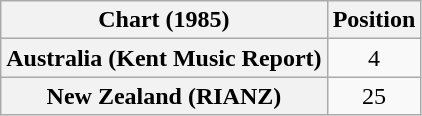<table class="wikitable plainrowheaders" style="text-align:center">
<tr>
<th>Chart (1985)</th>
<th>Position</th>
</tr>
<tr>
<th scope="row">Australia (Kent Music Report)</th>
<td>4</td>
</tr>
<tr>
<th scope="row">New Zealand (RIANZ)</th>
<td>25</td>
</tr>
</table>
